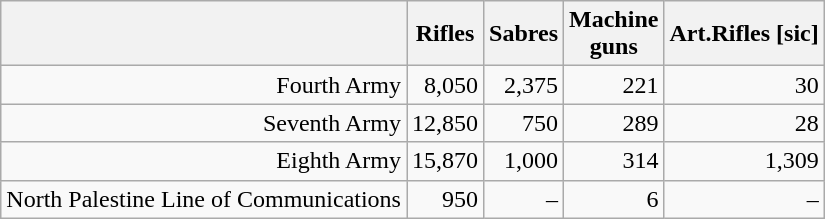<table class="wikitable" align=right style="text-align:right;">
<tr>
<th></th>
<th>Rifles</th>
<th>Sabres</th>
<th>Machine<br>guns</th>
<th>Art.Rifles [sic]</th>
</tr>
<tr>
<td>Fourth Army</td>
<td>8,050</td>
<td>2,375</td>
<td>221</td>
<td>30</td>
</tr>
<tr>
<td>Seventh Army</td>
<td>12,850</td>
<td>750</td>
<td>289</td>
<td>28</td>
</tr>
<tr>
<td>Eighth Army</td>
<td>15,870</td>
<td>1,000</td>
<td>314</td>
<td>1,309</td>
</tr>
<tr>
<td>North Palestine Line of Communications</td>
<td>950</td>
<td>–</td>
<td>6</td>
<td> –</td>
</tr>
</table>
